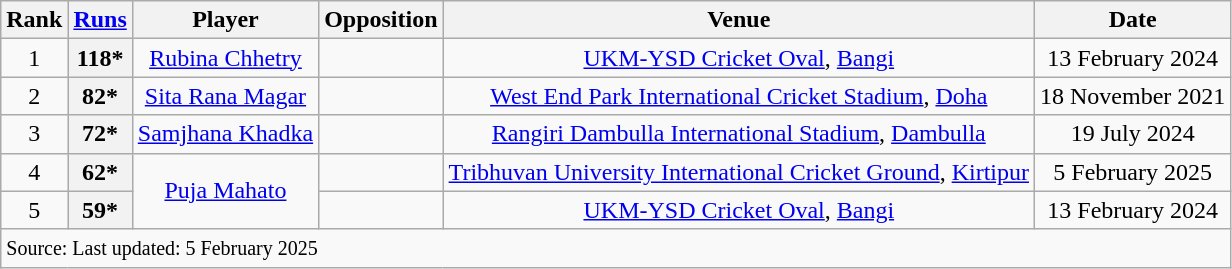<table class="wikitable" style="text-align: center;">
<tr>
<th>Rank</th>
<th><a href='#'>Runs</a></th>
<th>Player</th>
<th>Opposition</th>
<th>Venue</th>
<th>Date</th>
</tr>
<tr>
<td>1</td>
<th>118*</th>
<td><a href='#'>Rubina Chhetry</a></td>
<td></td>
<td><a href='#'>UKM-YSD Cricket Oval</a>, <a href='#'>Bangi</a></td>
<td>13 February 2024</td>
</tr>
<tr>
<td>2</td>
<th>82*</th>
<td><a href='#'>Sita Rana Magar</a></td>
<td></td>
<td><a href='#'>West End Park International Cricket Stadium</a>, <a href='#'>Doha</a></td>
<td>18 November 2021</td>
</tr>
<tr>
<td>3</td>
<th>72*</th>
<td><a href='#'>Samjhana Khadka</a></td>
<td></td>
<td><a href='#'>Rangiri Dambulla International Stadium</a>, <a href='#'>Dambulla</a></td>
<td>19 July 2024</td>
</tr>
<tr>
<td>4</td>
<th>62*</th>
<td rowspan="2"><a href='#'>Puja Mahato</a></td>
<td></td>
<td><a href='#'>Tribhuvan University International Cricket Ground</a>, <a href='#'>Kirtipur</a></td>
<td>5 February 2025</td>
</tr>
<tr>
<td>5</td>
<th>59*</th>
<td></td>
<td><a href='#'>UKM-YSD Cricket Oval</a>, <a href='#'>Bangi</a></td>
<td>13 February 2024</td>
</tr>
<tr>
<td colspan="6" style="text-align:left;"><small>Source:  Last updated: 5 February 2025</small></td>
</tr>
</table>
